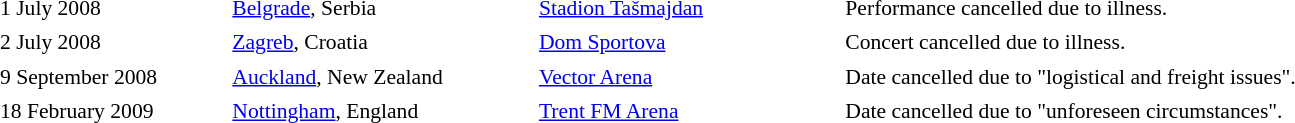<table cellpadding="2" style="border:0 solid darkgrey; font-size:90%">
<tr>
<th style="width:150px;"></th>
<th style="width:200px;"></th>
<th style="width:200px;"></th>
<th style="width:700px;"></th>
</tr>
<tr border="0">
</tr>
<tr>
<td>1 July 2008</td>
<td><a href='#'>Belgrade</a>, Serbia</td>
<td><a href='#'>Stadion Tašmajdan</a></td>
<td>Performance cancelled due to illness.</td>
</tr>
<tr>
<td>2 July 2008</td>
<td><a href='#'>Zagreb</a>, Croatia</td>
<td><a href='#'>Dom Sportova</a></td>
<td>Concert cancelled due to illness.</td>
</tr>
<tr>
<td>9 September 2008</td>
<td><a href='#'>Auckland</a>, New Zealand</td>
<td><a href='#'>Vector Arena</a></td>
<td>Date cancelled due to "logistical and freight issues".</td>
</tr>
<tr>
<td>18 February 2009</td>
<td><a href='#'>Nottingham</a>, England</td>
<td><a href='#'>Trent FM Arena</a></td>
<td>Date cancelled due to "unforeseen circumstances".</td>
</tr>
</table>
